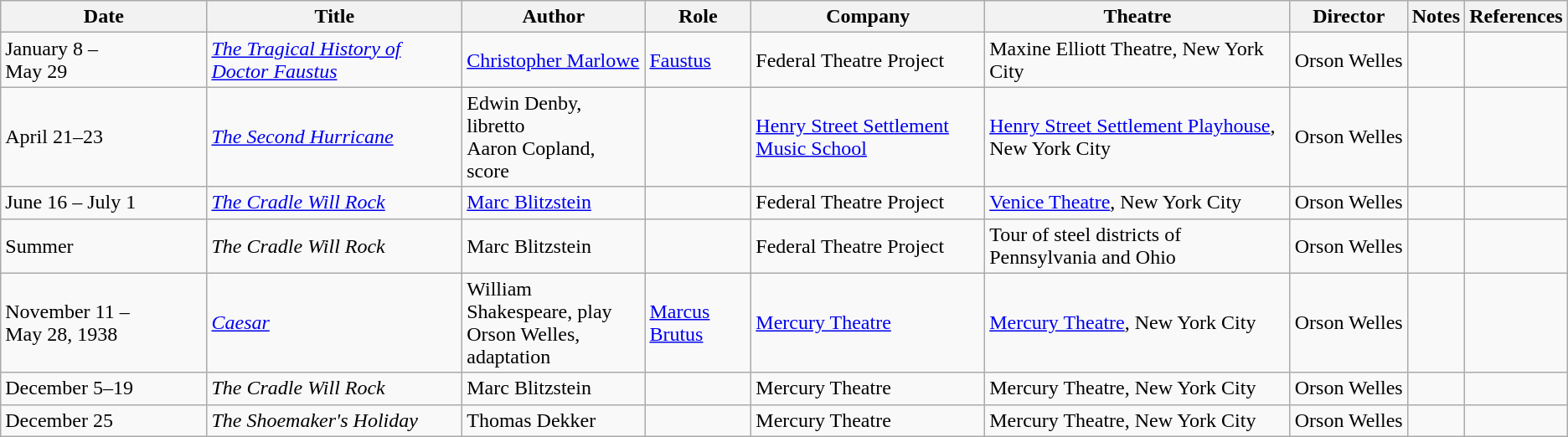<table class="wikitable">
<tr>
<th>Date</th>
<th>Title</th>
<th>Author</th>
<th>Role</th>
<th>Company</th>
<th>Theatre</th>
<th>Director</th>
<th>Notes</th>
<th>References</th>
</tr>
<tr>
<td>January 8 –<br>May 29</td>
<td><em><a href='#'>The Tragical History of Doctor Faustus</a></em></td>
<td><a href='#'>Christopher Marlowe</a></td>
<td><a href='#'>Faustus</a></td>
<td>Federal Theatre Project</td>
<td>Maxine Elliott Theatre, New York City</td>
<td>Orson Welles</td>
<td></td>
<td></td>
</tr>
<tr>
<td>April 21–23</td>
<td><em><a href='#'>The&nbsp;Second Hurricane</a></em></td>
<td>Edwin Denby, libretto<br>Aaron Copland, score</td>
<td></td>
<td><a href='#'>Henry Street Settlement Music School</a></td>
<td><a href='#'>Henry Street Settlement Playhouse</a>, New York City</td>
<td>Orson Welles</td>
<td> </td>
<td></td>
</tr>
<tr>
<td>June 16 – July 1</td>
<td><em><a href='#'>The Cradle Will Rock</a></em></td>
<td><a href='#'>Marc Blitzstein</a></td>
<td></td>
<td>Federal Theatre Project</td>
<td><a href='#'>Venice Theatre</a>, New York City</td>
<td>Orson Welles</td>
<td> </td>
<td></td>
</tr>
<tr>
<td>Summer</td>
<td><em>The Cradle Will Rock</em></td>
<td>Marc Blitzstein</td>
<td></td>
<td>Federal Theatre Project</td>
<td>Tour of steel districts of Pennsylvania and Ohio</td>
<td>Orson Welles</td>
<td></td>
<td></td>
</tr>
<tr>
<td>November 11 – May 28, 1938</td>
<td><em><a href='#'>Caesar</a></em></td>
<td>William Shakespeare, play<br>Orson Welles, adaptation</td>
<td><a href='#'>Marcus Brutus</a></td>
<td><a href='#'>Mercury Theatre</a></td>
<td><a href='#'>Mercury Theatre</a>, New York City</td>
<td>Orson Welles</td>
<td>  </td>
<td></td>
</tr>
<tr>
<td>December 5–19</td>
<td><em>The Cradle Will Rock</em></td>
<td>Marc Blitzstein</td>
<td></td>
<td>Mercury Theatre</td>
<td>Mercury Theatre, New York City</td>
<td>Orson Welles</td>
<td> </td>
<td></td>
</tr>
<tr>
<td>December 25</td>
<td><em>The Shoemaker's Holiday</em></td>
<td>Thomas Dekker</td>
<td></td>
<td>Mercury Theatre</td>
<td>Mercury Theatre, New York City</td>
<td>Orson Welles</td>
<td> </td>
<td></td>
</tr>
</table>
